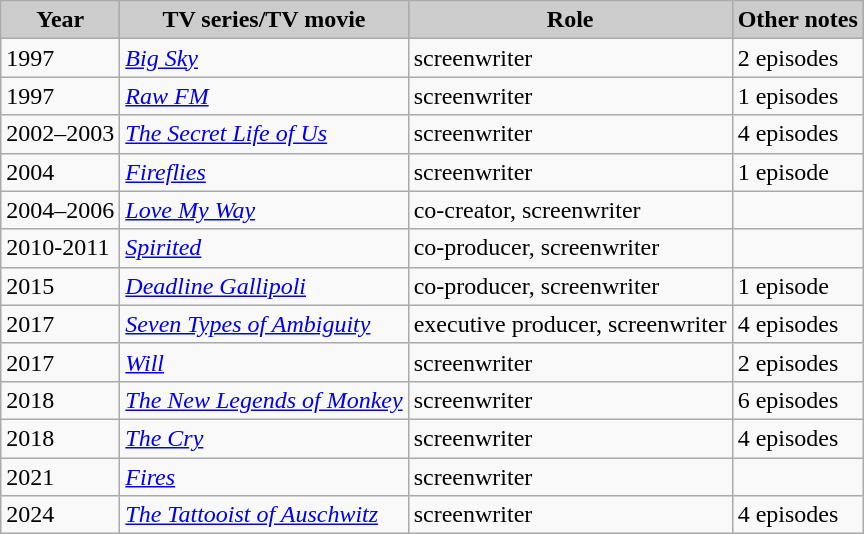<table class="wikitable">
<tr>
<th style="background-color:#CCCCCC">Year</th>
<th style="background-color:#CCCCCC">TV series/TV movie</th>
<th style="background-color:#CCCCCC">Role</th>
<th style="background-color:#CCCCCC">Other notes</th>
</tr>
<tr>
<td>1997</td>
<td><em><a href='#'>Big Sky</a></em></td>
<td>screenwriter</td>
<td>2 episodes</td>
</tr>
<tr>
<td>1997</td>
<td><em><a href='#'>Raw FM</a></em></td>
<td>screenwriter</td>
<td>1 episodes</td>
</tr>
<tr>
<td>2002–2003</td>
<td><em><a href='#'>The Secret Life of Us</a></em></td>
<td>screenwriter</td>
<td>4 episodes</td>
</tr>
<tr>
<td>2004</td>
<td><em><a href='#'>Fireflies</a></em></td>
<td>screenwriter</td>
<td>1 episode</td>
</tr>
<tr>
<td>2004–2006</td>
<td><em><a href='#'>Love My Way</a></em></td>
<td>co-creator, screenwriter</td>
<td></td>
</tr>
<tr>
<td>2010-2011</td>
<td><em><a href='#'>Spirited</a></em></td>
<td>co-producer, screenwriter</td>
<td></td>
</tr>
<tr>
<td>2015</td>
<td><em><a href='#'>Deadline Gallipoli</a></em></td>
<td>co-producer, screenwriter</td>
<td>1 episode</td>
</tr>
<tr>
<td>2017</td>
<td><em><a href='#'>Seven Types of Ambiguity</a></em></td>
<td>executive producer, screenwriter</td>
<td>4 episodes</td>
</tr>
<tr>
<td>2017</td>
<td><em><a href='#'>Will</a></em></td>
<td>screenwriter</td>
<td>2 episodes</td>
</tr>
<tr>
<td>2018</td>
<td><em><a href='#'>The New Legends of Monkey</a></em></td>
<td>screenwriter</td>
<td>6 episodes</td>
</tr>
<tr>
<td>2018</td>
<td><em><a href='#'>The Cry</a></em></td>
<td>screenwriter</td>
<td>4 episodes</td>
</tr>
<tr>
<td>2021</td>
<td><em><a href='#'>Fires</a></em></td>
<td>screenwriter</td>
<td></td>
</tr>
<tr>
<td>2024</td>
<td><em><a href='#'>The Tattooist of Auschwitz</a></em></td>
<td>screenwriter</td>
<td>4 episodes</td>
</tr>
</table>
